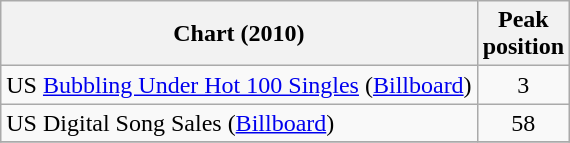<table class="wikitable sortable">
<tr>
<th>Chart (2010)</th>
<th>Peak<br>position</th>
</tr>
<tr>
<td>US <a href='#'>Bubbling Under Hot 100 Singles</a> (<a href='#'>Billboard</a>)</td>
<td style="text-align:center;">3</td>
</tr>
<tr>
<td>US Digital Song Sales (<a href='#'>Billboard</a>)</td>
<td style="text-align:center;">58</td>
</tr>
<tr>
</tr>
</table>
